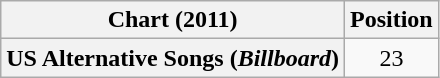<table class="wikitable plainrowheaders" style="text-align:center">
<tr>
<th scope="col">Chart (2011)</th>
<th scope="col">Position</th>
</tr>
<tr>
<th scope="row">US Alternative Songs (<em>Billboard</em>)</th>
<td>23</td>
</tr>
</table>
